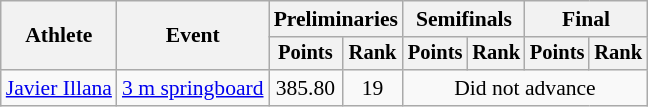<table class=wikitable style="font-size:90%">
<tr>
<th rowspan="2">Athlete</th>
<th rowspan="2">Event</th>
<th colspan="2">Preliminaries</th>
<th colspan="2">Semifinals</th>
<th colspan="2">Final</th>
</tr>
<tr style="font-size:95%">
<th>Points</th>
<th>Rank</th>
<th>Points</th>
<th>Rank</th>
<th>Points</th>
<th>Rank</th>
</tr>
<tr align=center>
<td align=left><a href='#'>Javier Illana</a></td>
<td align=left><a href='#'>3 m springboard</a></td>
<td>385.80</td>
<td>19</td>
<td colspan=4>Did not advance</td>
</tr>
</table>
